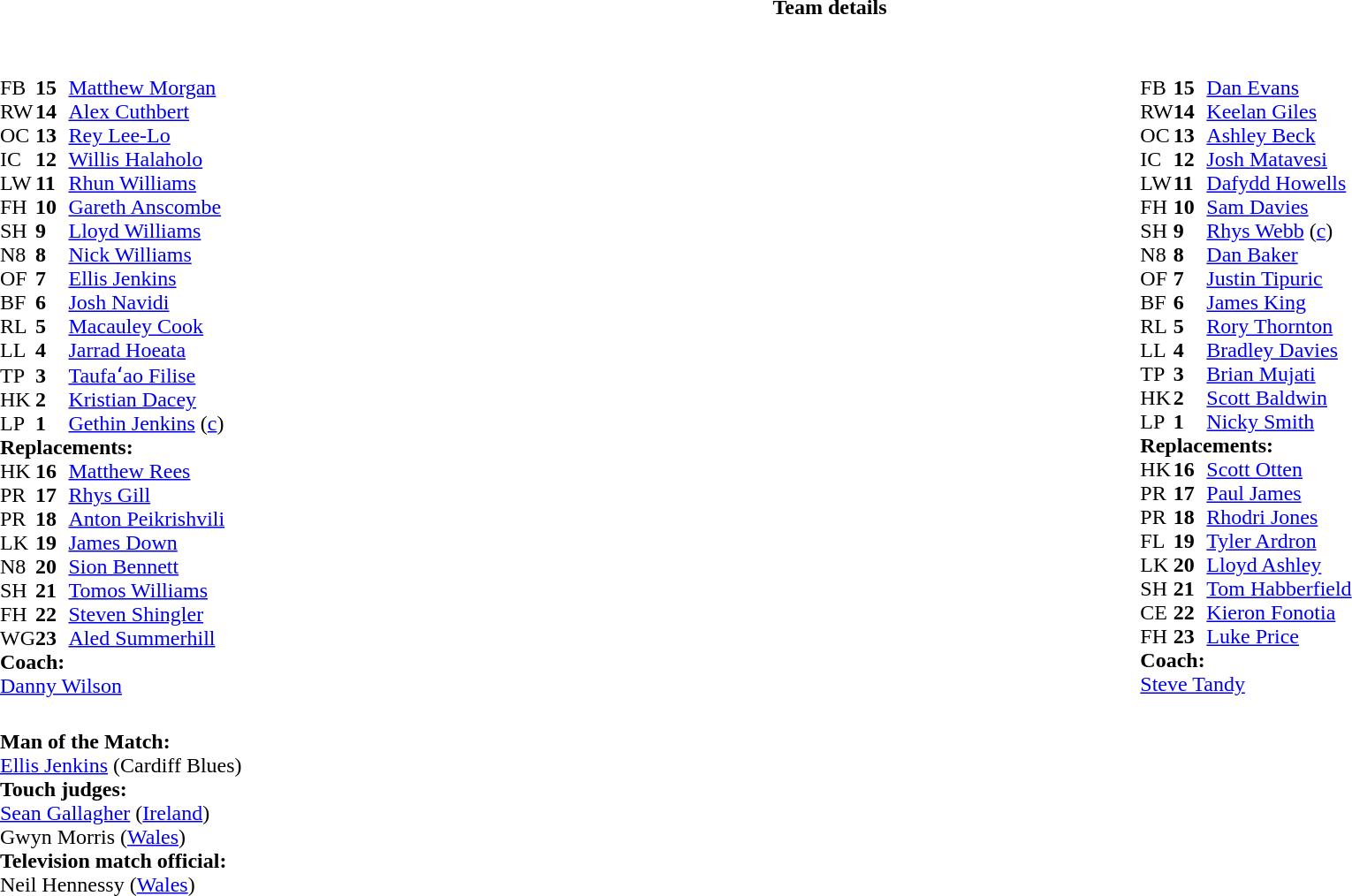<table border="0" width="100%" class="collapsible collapsed">
<tr>
<th>Team details</th>
</tr>
<tr>
<td><br><table width="100%">
<tr>
<td valign="top" width="50%"><br><table style="font-size: 100%" cellspacing="0" cellpadding="0">
<tr>
<th width="25"></th>
<th width="25"></th>
</tr>
<tr>
<td>FB</td>
<td><strong>15</strong></td>
<td> <a href='#'>Matthew Morgan</a></td>
<td></td>
<td></td>
</tr>
<tr>
<td>RW</td>
<td><strong>14</strong></td>
<td> <a href='#'>Alex Cuthbert</a></td>
<td></td>
</tr>
<tr>
<td>OC</td>
<td><strong>13</strong></td>
<td> <a href='#'>Rey Lee-Lo</a></td>
</tr>
<tr>
<td>IC</td>
<td><strong>12</strong></td>
<td> <a href='#'>Willis Halaholo</a></td>
</tr>
<tr>
<td>LW</td>
<td><strong>11</strong></td>
<td> <a href='#'>Rhun Williams</a></td>
<td></td>
<td></td>
</tr>
<tr>
<td>FH</td>
<td><strong>10</strong></td>
<td> <a href='#'>Gareth Anscombe</a></td>
<td></td>
</tr>
<tr>
<td>SH</td>
<td><strong>9</strong></td>
<td> <a href='#'>Lloyd Williams</a></td>
</tr>
<tr>
<td>N8</td>
<td><strong>8</strong></td>
<td> <a href='#'>Nick Williams</a></td>
<td></td>
<td></td>
</tr>
<tr>
<td>OF</td>
<td><strong>7</strong></td>
<td> <a href='#'>Ellis Jenkins</a></td>
</tr>
<tr>
<td>BF</td>
<td><strong>6</strong></td>
<td> <a href='#'>Josh Navidi</a></td>
</tr>
<tr>
<td>RL</td>
<td><strong>5</strong></td>
<td> <a href='#'>Macauley Cook</a></td>
</tr>
<tr>
<td>LL</td>
<td><strong>4</strong></td>
<td> <a href='#'>Jarrad Hoeata</a></td>
<td></td>
<td></td>
</tr>
<tr>
<td>TP</td>
<td><strong>3</strong></td>
<td> <a href='#'>Taufaʻao Filise</a></td>
<td></td>
<td></td>
</tr>
<tr>
<td>HK</td>
<td><strong>2</strong></td>
<td> <a href='#'>Kristian Dacey</a></td>
<td></td>
<td></td>
</tr>
<tr>
<td>LP</td>
<td><strong>1</strong></td>
<td> <a href='#'>Gethin Jenkins</a> (<a href='#'>c</a>)</td>
<td></td>
<td></td>
</tr>
<tr>
<td colspan=3><strong>Replacements:</strong></td>
</tr>
<tr>
<td>HK</td>
<td><strong>16</strong></td>
<td> <a href='#'>Matthew Rees</a></td>
<td></td>
<td></td>
</tr>
<tr>
<td>PR</td>
<td><strong>17</strong></td>
<td> <a href='#'>Rhys Gill</a></td>
<td></td>
<td></td>
</tr>
<tr>
<td>PR</td>
<td><strong>18</strong></td>
<td> <a href='#'>Anton Peikrishvili</a></td>
<td></td>
<td></td>
</tr>
<tr>
<td>LK</td>
<td><strong>19</strong></td>
<td> <a href='#'>James Down</a></td>
<td></td>
<td></td>
</tr>
<tr>
<td>N8</td>
<td><strong>20</strong></td>
<td> <a href='#'>Sion Bennett</a></td>
<td></td>
<td></td>
</tr>
<tr>
<td>SH</td>
<td><strong>21</strong></td>
<td> <a href='#'>Tomos Williams</a></td>
</tr>
<tr>
<td>FH</td>
<td><strong>22</strong></td>
<td> <a href='#'>Steven Shingler</a></td>
<td></td>
<td></td>
</tr>
<tr>
<td>WG</td>
<td><strong>23</strong></td>
<td> <a href='#'>Aled Summerhill</a></td>
<td></td>
<td></td>
</tr>
<tr>
<td colspan=3><strong>Coach:</strong></td>
</tr>
<tr>
<td colspan="4"> <a href='#'>Danny Wilson</a></td>
</tr>
</table>
</td>
<td valign="top" width="50%"><br><table style="font-size: 100%" cellspacing="0" cellpadding="0" align="center">
<tr>
<th width="25"></th>
<th width="25"></th>
</tr>
<tr>
<td>FB</td>
<td><strong>15</strong></td>
<td> <a href='#'>Dan Evans</a></td>
</tr>
<tr>
<td>RW</td>
<td><strong>14</strong></td>
<td> <a href='#'>Keelan Giles</a></td>
</tr>
<tr>
<td>OC</td>
<td><strong>13</strong></td>
<td> <a href='#'>Ashley Beck</a></td>
</tr>
<tr>
<td>IC</td>
<td><strong>12</strong></td>
<td> <a href='#'>Josh Matavesi</a></td>
<td></td>
<td></td>
</tr>
<tr>
<td>LW</td>
<td><strong>11</strong></td>
<td> <a href='#'>Dafydd Howells</a></td>
<td></td>
<td></td>
</tr>
<tr>
<td>FH</td>
<td><strong>10</strong></td>
<td> <a href='#'>Sam Davies</a></td>
</tr>
<tr>
<td>SH</td>
<td><strong>9</strong></td>
<td> <a href='#'>Rhys Webb</a> (<a href='#'>c</a>)</td>
<td></td>
<td></td>
</tr>
<tr>
<td>N8</td>
<td><strong>8</strong></td>
<td> <a href='#'>Dan Baker</a></td>
<td></td>
<td></td>
</tr>
<tr>
<td>OF</td>
<td><strong>7</strong></td>
<td> <a href='#'>Justin Tipuric</a></td>
</tr>
<tr>
<td>BF</td>
<td><strong>6</strong></td>
<td> <a href='#'>James King</a></td>
</tr>
<tr>
<td>RL</td>
<td><strong>5</strong></td>
<td> <a href='#'>Rory Thornton</a></td>
<td></td>
<td></td>
</tr>
<tr>
<td>LL</td>
<td><strong>4</strong></td>
<td> <a href='#'>Bradley Davies</a></td>
</tr>
<tr>
<td>TP</td>
<td><strong>3</strong></td>
<td> <a href='#'>Brian Mujati</a></td>
<td></td>
<td></td>
</tr>
<tr>
<td>HK</td>
<td><strong>2</strong></td>
<td> <a href='#'>Scott Baldwin</a></td>
<td></td>
<td></td>
</tr>
<tr>
<td>LP</td>
<td><strong>1</strong></td>
<td> <a href='#'>Nicky Smith</a></td>
<td></td>
<td></td>
</tr>
<tr>
<td colspan=3><strong>Replacements:</strong></td>
</tr>
<tr>
<td>HK</td>
<td><strong>16</strong></td>
<td> <a href='#'>Scott Otten</a></td>
<td></td>
<td></td>
</tr>
<tr>
<td>PR</td>
<td><strong>17</strong></td>
<td> <a href='#'>Paul James</a></td>
<td></td>
<td></td>
</tr>
<tr>
<td>PR</td>
<td><strong>18</strong></td>
<td> <a href='#'>Rhodri Jones</a></td>
<td></td>
<td></td>
</tr>
<tr>
<td>FL</td>
<td><strong>19</strong></td>
<td> <a href='#'>Tyler Ardron</a></td>
<td></td>
<td></td>
</tr>
<tr>
<td>LK</td>
<td><strong>20</strong></td>
<td> <a href='#'>Lloyd Ashley</a></td>
<td></td>
<td></td>
</tr>
<tr>
<td>SH</td>
<td><strong>21</strong></td>
<td> <a href='#'>Tom Habberfield</a></td>
<td></td>
<td></td>
</tr>
<tr>
<td>CE</td>
<td><strong>22</strong></td>
<td> <a href='#'>Kieron Fonotia</a></td>
<td></td>
<td></td>
</tr>
<tr>
<td>FH</td>
<td><strong>23</strong></td>
<td> <a href='#'>Luke Price</a></td>
<td></td>
<td></td>
</tr>
<tr>
<td colspan=3><strong>Coach:</strong></td>
</tr>
<tr>
<td colspan="4"> <a href='#'>Steve Tandy</a></td>
</tr>
</table>
</td>
</tr>
</table>
<table width=100% style="font-size: 100%">
<tr>
<td><br><strong>Man of the Match:</strong>
<br> <a href='#'>Ellis Jenkins</a> (Cardiff Blues)<br><strong>Touch judges:</strong>
<br><a href='#'>Sean Gallagher</a> (<a href='#'>Ireland</a>)
<br>Gwyn Morris (<a href='#'>Wales</a>)
<br><strong>Television match official:</strong>
<br>Neil Hennessy (<a href='#'>Wales</a>)</td>
</tr>
</table>
</td>
</tr>
</table>
